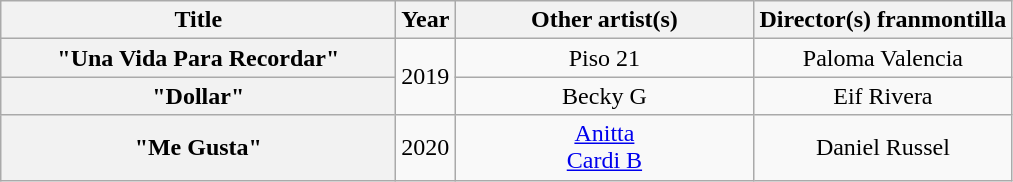<table class="wikitable plainrowheaders" style="text-align:center;">
<tr>
<th scope="col" style="width:16em;">Title</th>
<th scope="col">Year</th>
<th scope="col" style="width:12em;">Other artist(s)</th>
<th scope="col">Director(s) franmontilla</th>
</tr>
<tr>
<th scope="row">"Una Vida Para Recordar"</th>
<td rowspan=2>2019</td>
<td>Piso 21</td>
<td>Paloma Valencia</td>
</tr>
<tr>
<th scope="row">"Dollar"</th>
<td>Becky G</td>
<td>Eif Rivera</td>
</tr>
<tr>
<th scope="row">"Me Gusta"</th>
<td rowspan=1>2020</td>
<td><a href='#'>Anitta</a><br><a href='#'>Cardi B</a></td>
<td>Daniel Russel</td>
</tr>
</table>
